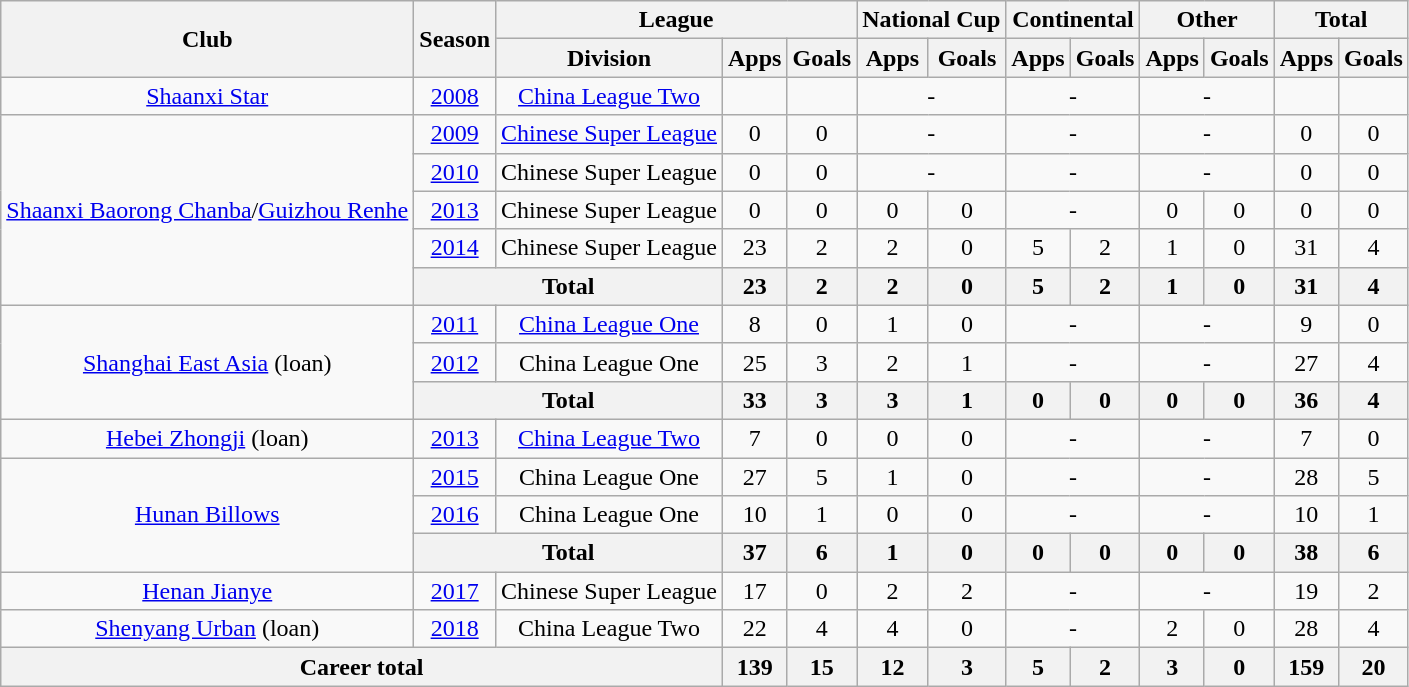<table class="wikitable" style="text-align: center">
<tr>
<th rowspan="2">Club</th>
<th rowspan="2">Season</th>
<th colspan="3">League</th>
<th colspan="2">National Cup</th>
<th colspan="2">Continental</th>
<th colspan="2">Other</th>
<th colspan="2">Total</th>
</tr>
<tr>
<th>Division</th>
<th>Apps</th>
<th>Goals</th>
<th>Apps</th>
<th>Goals</th>
<th>Apps</th>
<th>Goals</th>
<th>Apps</th>
<th>Goals</th>
<th>Apps</th>
<th>Goals</th>
</tr>
<tr>
<td><a href='#'>Shaanxi Star</a></td>
<td><a href='#'>2008</a></td>
<td><a href='#'>China League Two</a></td>
<td></td>
<td></td>
<td colspan="2">-</td>
<td colspan="2">-</td>
<td colspan="2">-</td>
<td></td>
<td></td>
</tr>
<tr>
<td rowspan=5><a href='#'>Shaanxi Baorong Chanba</a>/<a href='#'>Guizhou Renhe</a></td>
<td><a href='#'>2009</a></td>
<td><a href='#'>Chinese Super League</a></td>
<td>0</td>
<td>0</td>
<td colspan="2">-</td>
<td colspan="2">-</td>
<td colspan="2">-</td>
<td>0</td>
<td>0</td>
</tr>
<tr>
<td><a href='#'>2010</a></td>
<td>Chinese Super League</td>
<td>0</td>
<td>0</td>
<td colspan="2">-</td>
<td colspan="2">-</td>
<td colspan="2">-</td>
<td>0</td>
<td>0</td>
</tr>
<tr>
<td><a href='#'>2013</a></td>
<td>Chinese Super League</td>
<td>0</td>
<td>0</td>
<td>0</td>
<td>0</td>
<td colspan="2">-</td>
<td>0</td>
<td>0</td>
<td>0</td>
<td>0</td>
</tr>
<tr>
<td><a href='#'>2014</a></td>
<td>Chinese Super League</td>
<td>23</td>
<td>2</td>
<td>2</td>
<td>0</td>
<td>5</td>
<td>2</td>
<td>1</td>
<td>0</td>
<td>31</td>
<td>4</td>
</tr>
<tr>
<th colspan="2"><strong>Total</strong></th>
<th>23</th>
<th>2</th>
<th>2</th>
<th>0</th>
<th>5</th>
<th>2</th>
<th>1</th>
<th>0</th>
<th>31</th>
<th>4</th>
</tr>
<tr>
<td rowspan="3"><a href='#'>Shanghai East Asia</a> (loan)</td>
<td><a href='#'>2011</a></td>
<td><a href='#'>China League One</a></td>
<td>8</td>
<td>0</td>
<td>1</td>
<td>0</td>
<td colspan="2">-</td>
<td colspan="2">-</td>
<td>9</td>
<td>0</td>
</tr>
<tr>
<td><a href='#'>2012</a></td>
<td>China League One</td>
<td>25</td>
<td>3</td>
<td>2</td>
<td>1</td>
<td colspan="2">-</td>
<td colspan="2">-</td>
<td>27</td>
<td>4</td>
</tr>
<tr>
<th colspan="2"><strong>Total</strong></th>
<th>33</th>
<th>3</th>
<th>3</th>
<th>1</th>
<th>0</th>
<th>0</th>
<th>0</th>
<th>0</th>
<th>36</th>
<th>4</th>
</tr>
<tr>
<td><a href='#'>Hebei Zhongji</a> (loan)</td>
<td><a href='#'>2013</a></td>
<td><a href='#'>China League Two</a></td>
<td>7</td>
<td>0</td>
<td>0</td>
<td>0</td>
<td colspan="2">-</td>
<td colspan="2">-</td>
<td>7</td>
<td>0</td>
</tr>
<tr>
<td rowspan="3"><a href='#'>Hunan Billows</a></td>
<td><a href='#'>2015</a></td>
<td>China League One</td>
<td>27</td>
<td>5</td>
<td>1</td>
<td>0</td>
<td colspan="2">-</td>
<td colspan="2">-</td>
<td>28</td>
<td>5</td>
</tr>
<tr>
<td><a href='#'>2016</a></td>
<td>China League One</td>
<td>10</td>
<td>1</td>
<td>0</td>
<td>0</td>
<td colspan="2">-</td>
<td colspan="2">-</td>
<td>10</td>
<td>1</td>
</tr>
<tr>
<th colspan="2"><strong>Total</strong></th>
<th>37</th>
<th>6</th>
<th>1</th>
<th>0</th>
<th>0</th>
<th>0</th>
<th>0</th>
<th>0</th>
<th>38</th>
<th>6</th>
</tr>
<tr>
<td rowspan="1"><a href='#'>Henan Jianye</a></td>
<td><a href='#'>2017</a></td>
<td rowspan="1">Chinese Super League</td>
<td>17</td>
<td>0</td>
<td>2</td>
<td>2</td>
<td colspan="2">-</td>
<td colspan="2">-</td>
<td>19</td>
<td>2</td>
</tr>
<tr>
<td rowspan="1"><a href='#'>Shenyang Urban</a> (loan)</td>
<td><a href='#'>2018</a></td>
<td rowspan="1">China League Two</td>
<td>22</td>
<td>4</td>
<td>4</td>
<td>0</td>
<td colspan="2">-</td>
<td>2</td>
<td>0</td>
<td>28</td>
<td>4</td>
</tr>
<tr>
<th colspan=3>Career total</th>
<th>139</th>
<th>15</th>
<th>12</th>
<th>3</th>
<th>5</th>
<th>2</th>
<th>3</th>
<th>0</th>
<th>159</th>
<th>20</th>
</tr>
</table>
